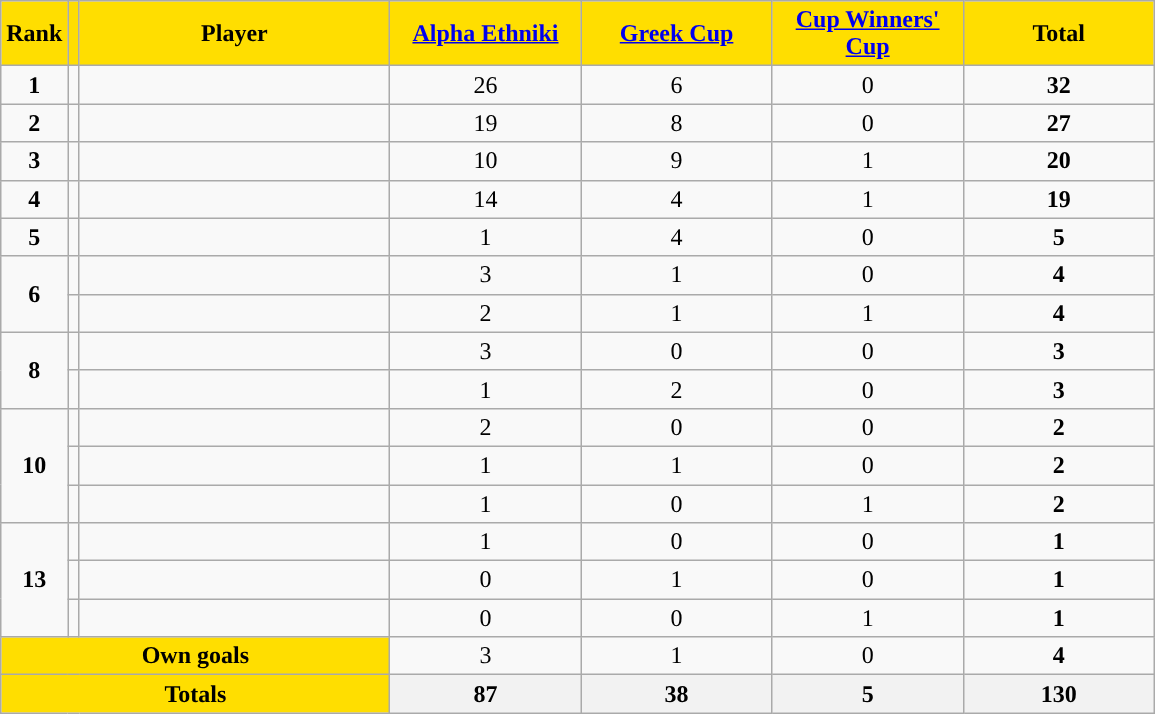<table class="wikitable sortable" style="text-align: center">
<tr>
<th style="background:#FFDE00">Rank</th>
<th style="background:#FFDE00"></th>
<th width=200 style="background:#FFDE00">Player</th>
<th width=120 style="background:#FFDE00"><a href='#'>Alpha Ethniki</a></th>
<th width=120 style="background:#FFDE00"><a href='#'>Greek Cup</a></th>
<th width=120 style="background:#FFDE00"><a href='#'>Cup Winners' Cup</a></th>
<th width=120 style="background:#FFDE00">Total</th>
</tr>
<tr>
<td><strong>1</strong></td>
<td></td>
<td align=left></td>
<td>26</td>
<td>6</td>
<td>0</td>
<td><strong>32</strong></td>
</tr>
<tr>
<td><strong>2</strong></td>
<td></td>
<td align=left></td>
<td>19</td>
<td>8</td>
<td>0</td>
<td><strong>27</strong></td>
</tr>
<tr>
<td><strong>3</strong></td>
<td></td>
<td align=left></td>
<td>10</td>
<td>9</td>
<td>1</td>
<td><strong>20</strong></td>
</tr>
<tr>
<td><strong>4</strong></td>
<td></td>
<td align=left></td>
<td>14</td>
<td>4</td>
<td>1</td>
<td><strong>19</strong></td>
</tr>
<tr>
<td><strong>5</strong></td>
<td></td>
<td align=left></td>
<td>1</td>
<td>4</td>
<td>0</td>
<td><strong>5</strong></td>
</tr>
<tr>
<td rowspan=2><strong>6</strong></td>
<td></td>
<td align=left></td>
<td>3</td>
<td>1</td>
<td>0</td>
<td><strong>4</strong></td>
</tr>
<tr>
<td></td>
<td align=left></td>
<td>2</td>
<td>1</td>
<td>1</td>
<td><strong>4</strong></td>
</tr>
<tr>
<td rowspan=2><strong>8</strong></td>
<td></td>
<td align=left></td>
<td>3</td>
<td>0</td>
<td>0</td>
<td><strong>3</strong></td>
</tr>
<tr>
<td></td>
<td align=left></td>
<td>1</td>
<td>2</td>
<td>0</td>
<td><strong>3</strong></td>
</tr>
<tr>
<td rowspan=3><strong>10</strong></td>
<td></td>
<td align=left></td>
<td>2</td>
<td>0</td>
<td>0</td>
<td><strong>2</strong></td>
</tr>
<tr>
<td></td>
<td align=left></td>
<td>1</td>
<td>1</td>
<td>0</td>
<td><strong>2</strong></td>
</tr>
<tr>
<td></td>
<td align=left></td>
<td>1</td>
<td>0</td>
<td>1</td>
<td><strong>2</strong></td>
</tr>
<tr>
<td rowspan=3><strong>13</strong></td>
<td></td>
<td align=left></td>
<td>1</td>
<td>0</td>
<td>0</td>
<td><strong>1</strong></td>
</tr>
<tr>
<td></td>
<td align=left></td>
<td>0</td>
<td>1</td>
<td>0</td>
<td><strong>1</strong></td>
</tr>
<tr>
<td></td>
<td align=left></td>
<td>0</td>
<td>0</td>
<td>1</td>
<td><strong>1</strong></td>
</tr>
<tr class="sortbottom">
<td colspan=3 style="background:#FFDE00"><strong>Own goals</strong></td>
<td>3</td>
<td>1</td>
<td>0</td>
<td><strong>4</strong></td>
</tr>
<tr class="sortbottom">
<th colspan=3 style="background:#FFDE00"><strong>Totals</strong></th>
<th><strong> 87</strong></th>
<th><strong> 38</strong></th>
<th><strong>  5</strong></th>
<th><strong>130</strong></th>
</tr>
</table>
